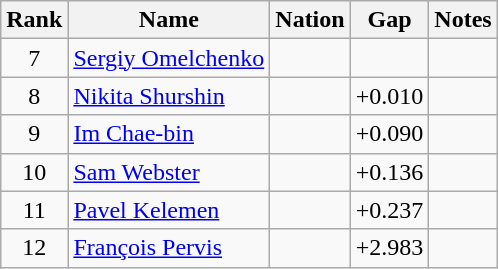<table class="wikitable sortable" style="text-align:center">
<tr>
<th>Rank</th>
<th>Name</th>
<th>Nation</th>
<th>Gap</th>
<th>Notes</th>
</tr>
<tr>
<td>7</td>
<td align=left><a href='#'>Sergiy Omelchenko</a></td>
<td align=left></td>
<td></td>
<td></td>
</tr>
<tr>
<td>8</td>
<td align=left><a href='#'>Nikita Shurshin</a></td>
<td align=left></td>
<td>+0.010</td>
<td></td>
</tr>
<tr>
<td>9</td>
<td align=left><a href='#'>Im Chae-bin</a></td>
<td align=left></td>
<td>+0.090</td>
<td></td>
</tr>
<tr>
<td>10</td>
<td align=left><a href='#'>Sam Webster</a></td>
<td align=left></td>
<td>+0.136</td>
<td></td>
</tr>
<tr>
<td>11</td>
<td align=left><a href='#'>Pavel Kelemen</a></td>
<td align=left></td>
<td>+0.237</td>
<td></td>
</tr>
<tr>
<td>12</td>
<td align=left><a href='#'>François Pervis</a></td>
<td align=left></td>
<td>+2.983</td>
<td></td>
</tr>
</table>
